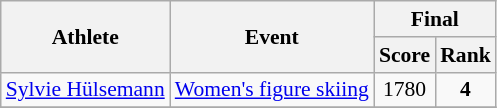<table class="wikitable" style="font-size:90%">
<tr>
<th rowspan="2">Athlete</th>
<th rowspan="2">Event</th>
<th colspan="2">Final</th>
</tr>
<tr>
<th>Score</th>
<th>Rank</th>
</tr>
<tr>
<td rowspan=1><a href='#'>Sylvie Hülsemann</a></td>
<td><a href='#'>Women's figure skiing</a></td>
<td style="text-align:center;">1780</td>
<td style="text-align:center;"><strong>4</strong></td>
</tr>
<tr>
</tr>
</table>
